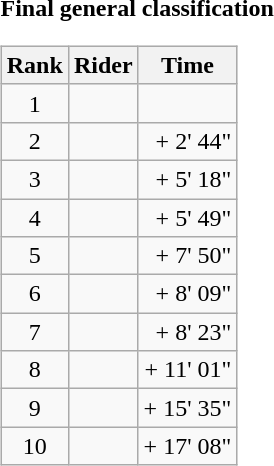<table>
<tr>
<td><strong>Final general classification</strong><br><table class="wikitable">
<tr>
<th scope="col">Rank</th>
<th scope="col">Rider</th>
<th scope="col">Time</th>
</tr>
<tr>
<td style="text-align:center;">1</td>
<td></td>
<td style="text-align:right;"></td>
</tr>
<tr>
<td style="text-align:center;">2</td>
<td></td>
<td style="text-align:right;">+ 2' 44"</td>
</tr>
<tr>
<td style="text-align:center;">3</td>
<td></td>
<td style="text-align:right;">+ 5' 18"</td>
</tr>
<tr>
<td style="text-align:center;">4</td>
<td></td>
<td style="text-align:right;">+ 5' 49"</td>
</tr>
<tr>
<td style="text-align:center;">5</td>
<td></td>
<td style="text-align:right;">+ 7' 50"</td>
</tr>
<tr>
<td style="text-align:center;">6</td>
<td></td>
<td style="text-align:right;">+ 8' 09"</td>
</tr>
<tr>
<td style="text-align:center;">7</td>
<td></td>
<td style="text-align:right;">+ 8' 23"</td>
</tr>
<tr>
<td style="text-align:center;">8</td>
<td></td>
<td style="text-align:right;">+ 11' 01"</td>
</tr>
<tr>
<td style="text-align:center;">9</td>
<td></td>
<td style="text-align:right;">+ 15' 35"</td>
</tr>
<tr>
<td style="text-align:center;">10</td>
<td></td>
<td style="text-align:right;">+ 17' 08"</td>
</tr>
</table>
</td>
</tr>
</table>
